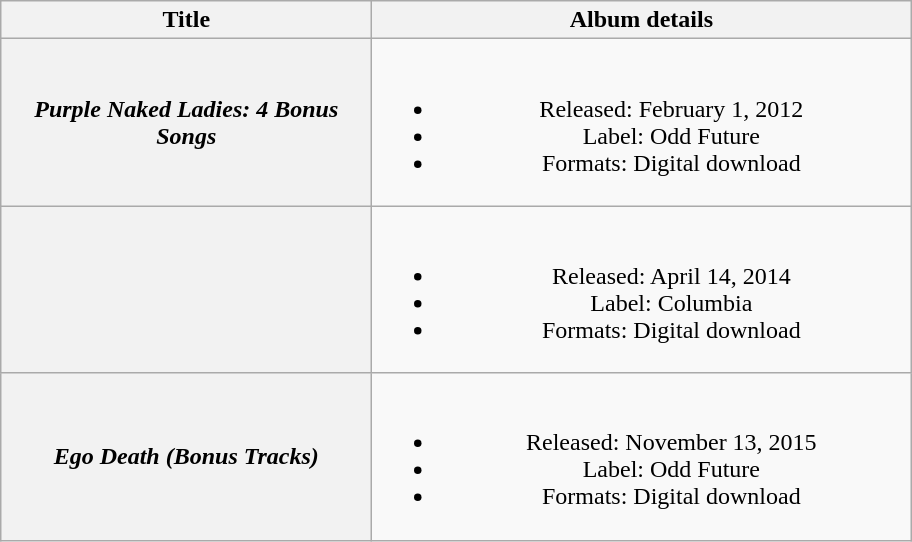<table class="wikitable plainrowheaders" style="text-align:center;">
<tr>
<th scope="col" style="width:15em;">Title</th>
<th scope="col" style="width:22em;">Album details</th>
</tr>
<tr>
<th scope="row"><em>Purple Naked Ladies: 4 Bonus Songs</em></th>
<td><br><ul><li>Released: February 1, 2012</li><li>Label: Odd Future</li><li>Formats: Digital download</li></ul></td>
</tr>
<tr>
<th scope="row"></th>
<td><br><ul><li>Released: April 14, 2014</li><li>Label: Columbia</li><li>Formats: Digital download</li></ul></td>
</tr>
<tr>
<th scope="row"><em>Ego Death (Bonus Tracks)</em></th>
<td><br><ul><li>Released: November 13, 2015</li><li>Label: Odd Future</li><li>Formats: Digital download</li></ul></td>
</tr>
</table>
